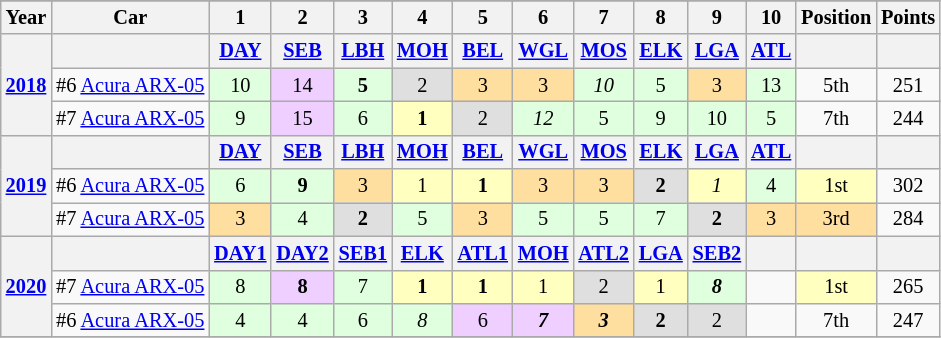<table class="wikitable" style="font-size:85%; text-align:center">
<tr style="background:#f9f9f9; vertical-align:top;">
</tr>
<tr>
<th valign=middle>Year</th>
<th valign=middle>Car</th>
<th>1</th>
<th>2</th>
<th>3</th>
<th>4</th>
<th>5</th>
<th>6</th>
<th>7</th>
<th>8</th>
<th>9</th>
<th>10</th>
<th valign=middle>Position</th>
<th valign=middle>Points</th>
</tr>
<tr>
<th rowspan=3><a href='#'>2018</a></th>
<th></th>
<th><a href='#'>DAY</a></th>
<th><a href='#'>SEB</a></th>
<th><a href='#'>LBH</a></th>
<th><a href='#'>MOH</a></th>
<th><a href='#'>BEL</a></th>
<th><a href='#'>WGL</a></th>
<th><a href='#'>MOS</a></th>
<th><a href='#'>ELK</a></th>
<th><a href='#'>LGA</a></th>
<th><a href='#'>ATL</a></th>
<th></th>
<th></th>
</tr>
<tr>
<td align=left>#6 <a href='#'>Acura ARX-05</a></td>
<td style="background:#dfffdf;">10</td>
<td style="background:#efcfff;">14</td>
<td style="background:#dfffdf;"><strong>5</strong></td>
<td style="background:#dfdfdf;">2</td>
<td style="background:#ffdf9f;">3</td>
<td style="background:#ffdf9f;">3</td>
<td style="background:#dfffdf;"><em>10</em></td>
<td style="background:#dfffdf;">5</td>
<td style="background:#ffdf9f;">3</td>
<td style="background:#dfffdf;">13</td>
<td>5th</td>
<td>251</td>
</tr>
<tr>
<td align=left>#7 <a href='#'>Acura ARX-05</a></td>
<td style="background:#dfffdf;">9</td>
<td style="background:#efcfff;">15</td>
<td style="background:#dfffdf;">6</td>
<td style="background:#ffffbf;"><strong>1</strong></td>
<td style="background:#dfdfdf;">2</td>
<td style="background:#dfffdf;"><em>12</em></td>
<td style="background:#dfffdf;">5</td>
<td style="background:#dfffdf;">9</td>
<td style="background:#dfffdf;">10</td>
<td style="background:#dfffdf;">5</td>
<td>7th</td>
<td>244</td>
</tr>
<tr>
<th rowspan=3><a href='#'>2019</a></th>
<th></th>
<th><a href='#'>DAY</a></th>
<th><a href='#'>SEB</a></th>
<th><a href='#'>LBH</a></th>
<th><a href='#'>MOH</a></th>
<th><a href='#'>BEL</a></th>
<th><a href='#'>WGL</a></th>
<th><a href='#'>MOS</a></th>
<th><a href='#'>ELK</a></th>
<th><a href='#'>LGA</a></th>
<th><a href='#'>ATL</a></th>
<th></th>
<th></th>
</tr>
<tr>
<td align=left>#6 <a href='#'>Acura ARX-05</a></td>
<td style="background:#dfffdf;">6</td>
<td style="background:#dfffdf;"><strong>9</strong></td>
<td style="background:#ffdf9f;">3</td>
<td style="background:#ffffbf;">1</td>
<td style="background:#ffffbf;"><strong>1</strong></td>
<td style="background:#ffdf9f;">3</td>
<td style="background:#ffdf9f;">3</td>
<td style="background:#dfdfdf;"><strong>2</strong></td>
<td style="background:#ffffbf;"><em>1</em></td>
<td style="background:#dfffdf;">4</td>
<td style="background:#FFFFBF;">1st</td>
<td>302</td>
</tr>
<tr>
<td align=left>#7 <a href='#'>Acura ARX-05</a></td>
<td style="background:#ffdf9f;">3</td>
<td style="background:#dfffdf;">4</td>
<td style="background:#dfdfdf;"><strong>2</strong></td>
<td style="background:#dfffdf;">5</td>
<td style="background:#ffdf9f;">3</td>
<td style="background:#dfffdf;">5</td>
<td style="background:#dfffdf;">5</td>
<td style="background:#dfffdf;">7</td>
<td style="background:#dfdfdf;"><strong>2</strong></td>
<td style="background:#ffdf9f;">3</td>
<td style="background:#FFDF9F;">3rd</td>
<td>284</td>
</tr>
<tr>
<th rowspan=3><a href='#'>2020</a></th>
<th></th>
<th><a href='#'>DAY1</a></th>
<th><a href='#'>DAY2</a></th>
<th><a href='#'>SEB1</a></th>
<th><a href='#'>ELK</a></th>
<th><a href='#'>ATL1</a></th>
<th><a href='#'>MOH</a></th>
<th><a href='#'>ATL2</a></th>
<th><a href='#'>LGA</a></th>
<th><a href='#'>SEB2</a></th>
<th></th>
<th></th>
<th></th>
</tr>
<tr>
<td align=left>#7 <a href='#'>Acura ARX-05</a></td>
<td style="background:#dfffdf;">8</td>
<td style="background:#efcfff;"><strong>8</strong></td>
<td style="background:#dfffdf;">7</td>
<td style="background:#ffffbf;"><strong>1</strong></td>
<td style="background:#ffffbf;"><strong>1</strong></td>
<td style="background:#ffffbf;">1</td>
<td style="background:#dfdfdf;">2</td>
<td style="background:#ffffbf;">1</td>
<td style="background:#dfffdf;"><strong><em>8</em></strong></td>
<td></td>
<td style="background:#FFFFBF;">1st</td>
<td>265</td>
</tr>
<tr>
<td align=left>#6 <a href='#'>Acura ARX-05</a></td>
<td style="background:#dfffdf;">4</td>
<td style="background:#dfffdf;">4</td>
<td style="background:#dfffdf;">6</td>
<td style="background:#dfffdf;"><em>8</em></td>
<td style="background:#efcfff;">6</td>
<td style="background:#efcfff;"><strong><em>7</em></strong></td>
<td style="background:#ffdf9f;"><strong><em>3</em></strong></td>
<td style="background:#dfdfdf;"><strong>2</strong></td>
<td style="background:#dfdfdf;">2</td>
<td></td>
<td>7th</td>
<td>247</td>
</tr>
<tr>
</tr>
</table>
